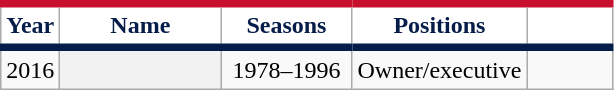<table class="wikitable sortable plainrowheaders" style="text-align:center">
<tr>
<th scope="col" style="background-color:#ffffff; border-top:#c8102e 5px solid; border-bottom:#071d49 5px solid; color:#071d49">Year</th>
<th width="100px" scope="col" style="background-color:#ffffff; border-top:#c8102e 5px solid; border-bottom:#071d49 5px solid; color:#071d49">Name</th>
<th width="80px" scope="col" style="background-color:#ffffff; border-top:#c8102e 5px solid; border-bottom:#071d49 5px solid; color:#071d49">Seasons</th>
<th width="100px" scope="col" style="background-color:#ffffff; border-top:#c8102e 5px solid; border-bottom:#071d49 5px solid; color:#071d49">Positions</th>
<th width="50px" scope="col" class="unsortable" style="background-color:#ffffff; border-top:#c8102e 5px solid; border-bottom:#071d49 5px solid; color:#071d49"></th>
</tr>
<tr>
<td>2016</td>
<th scope="row" style="text-align:center"></th>
<td>1978–1996</td>
<td>Owner/executive</td>
<td></td>
</tr>
</table>
